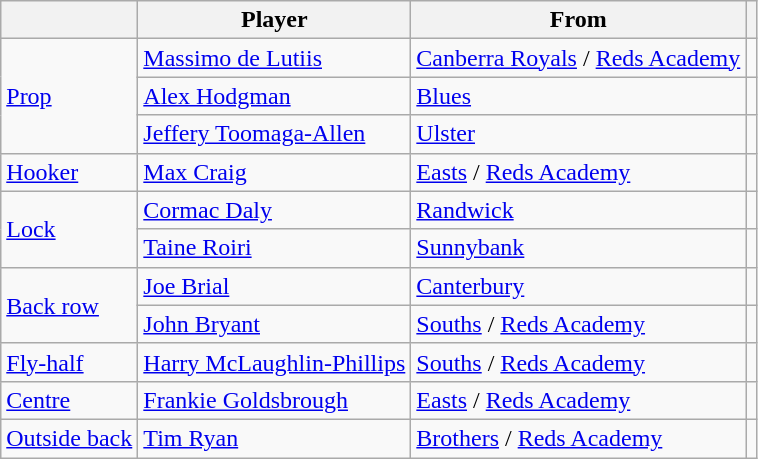<table class="wikitable">
<tr>
<th></th>
<th>Player</th>
<th>From</th>
<th></th>
</tr>
<tr>
<td rowspan=3><a href='#'>Prop</a></td>
<td><a href='#'>Massimo de Lutiis</a></td>
<td><a href='#'>Canberra Royals</a> / <a href='#'>Reds Academy</a></td>
<td align=center></td>
</tr>
<tr>
<td> <a href='#'>Alex Hodgman</a></td>
<td> <a href='#'>Blues</a></td>
<td align=center></td>
</tr>
<tr>
<td> <a href='#'>Jeffery Toomaga-Allen</a></td>
<td> <a href='#'>Ulster</a></td>
<td align=center></td>
</tr>
<tr>
<td><a href='#'>Hooker</a></td>
<td><a href='#'>Max Craig</a></td>
<td><a href='#'>Easts</a> / <a href='#'>Reds Academy</a></td>
<td align=center></td>
</tr>
<tr>
<td rowspan=2><a href='#'>Lock</a></td>
<td> <a href='#'>Cormac Daly</a></td>
<td><a href='#'>Randwick</a></td>
<td align=center></td>
</tr>
<tr>
<td><a href='#'>Taine Roiri</a></td>
<td><a href='#'>Sunnybank</a></td>
<td align=center></td>
</tr>
<tr>
<td rowspan=2><a href='#'>Back row</a></td>
<td> <a href='#'>Joe Brial</a></td>
<td> <a href='#'>Canterbury</a></td>
<td align=center></td>
</tr>
<tr>
<td><a href='#'>John Bryant</a></td>
<td><a href='#'>Souths</a> / <a href='#'>Reds Academy</a></td>
<td align=center></td>
</tr>
<tr>
<td><a href='#'>Fly-half</a></td>
<td><a href='#'>Harry McLaughlin-Phillips</a></td>
<td><a href='#'>Souths</a> / <a href='#'>Reds Academy</a></td>
<td align=center></td>
</tr>
<tr>
<td><a href='#'>Centre</a></td>
<td><a href='#'>Frankie Goldsbrough</a></td>
<td><a href='#'>Easts</a> / <a href='#'>Reds Academy</a></td>
<td align=center></td>
</tr>
<tr>
<td><a href='#'>Outside back</a></td>
<td><a href='#'>Tim Ryan</a></td>
<td><a href='#'>Brothers</a> / <a href='#'>Reds Academy</a></td>
<td align=center></td>
</tr>
</table>
